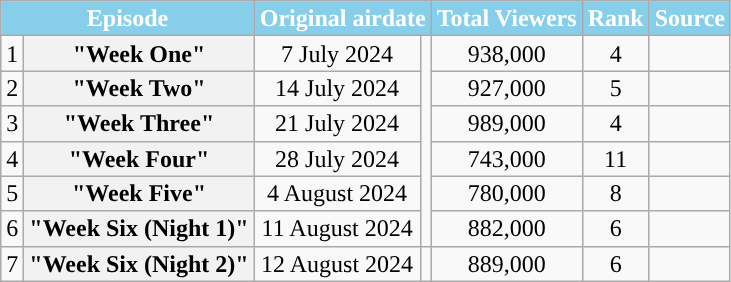<table class="wikitable plainrowheaders" style="text-align:center; line-height:16px;">
<tr>
<th scope="col" style="background:#87CEEB; color:white;" colspan="2">Episode</th>
<th colspan="2" scope="col" style="background:#87CEEB; color:white;">Original airdate</th>
<th scope="col" style="background:#87CEEB; color:white;">Total Viewers</th>
<th scope="col" style="background:#87CEEB; color:white;">Rank</th>
<th scope="col" style="background:#87CEEB; color:white;">Source</th>
</tr>
<tr>
<td>1</td>
<th scope="row" style="text-align:center"><strong>"Week One"</strong></th>
<td>7 July 2024</td>
<td rowspan="6"></td>
<td>938,000</td>
<td>4</td>
<td></td>
</tr>
<tr>
<td>2</td>
<th scope="row" style="text-align:center"><strong>"Week Two"</strong></th>
<td>14 July 2024</td>
<td>927,000</td>
<td>5</td>
<td></td>
</tr>
<tr>
<td>3</td>
<th scope="row" style="text-align:center"><strong>"Week Three"</strong></th>
<td>21 July 2024</td>
<td>989,000</td>
<td>4</td>
<td></td>
</tr>
<tr>
<td>4</td>
<th scope="row" style="text-align:center"><strong>"Week Four"</strong></th>
<td>28 July 2024</td>
<td>743,000</td>
<td>11</td>
<td></td>
</tr>
<tr>
<td>5</td>
<th scope="row" style="text-align:center"><strong>"Week Five"</strong></th>
<td>4 August 2024</td>
<td>780,000</td>
<td>8</td>
<td></td>
</tr>
<tr>
<td>6</td>
<th scope="row" style="text-align:center"><strong>"Week Six (Night 1)"</strong></th>
<td>11 August 2024</td>
<td>882,000</td>
<td>6</td>
<td></td>
</tr>
<tr>
<td>7</td>
<th scope="row" style="text-align:center"><strong>"Week Six (Night 2)"</strong></th>
<td>12 August 2024</td>
<td></td>
<td>889,000</td>
<td>6</td>
<td></td>
</tr>
</table>
